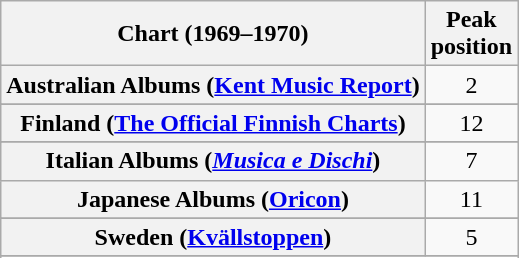<table class="wikitable sortable plainrowheaders">
<tr>
<th scope="col">Chart (1969–1970)</th>
<th scope="col">Peak<br>position</th>
</tr>
<tr>
<th scope="row">Australian Albums (<a href='#'>Kent Music Report</a>)</th>
<td align="center">2</td>
</tr>
<tr>
</tr>
<tr>
</tr>
<tr>
<th scope="row">Finland (<a href='#'>The Official Finnish Charts</a>)</th>
<td align="center">12</td>
</tr>
<tr>
</tr>
<tr>
<th scope="row">Italian Albums (<em><a href='#'>Musica e Dischi</a></em>)</th>
<td align="center">7</td>
</tr>
<tr>
<th scope="row">Japanese Albums (<a href='#'>Oricon</a>)</th>
<td align="center">11</td>
</tr>
<tr>
</tr>
<tr>
<th scope="row">Sweden (<a href='#'>Kvällstoppen</a>)</th>
<td style="text-align:center;">5</td>
</tr>
<tr>
</tr>
<tr>
</tr>
</table>
